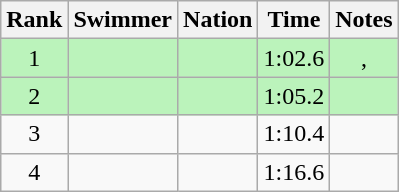<table class="wikitable sortable" style="text-align:center">
<tr>
<th>Rank</th>
<th>Swimmer</th>
<th>Nation</th>
<th>Time</th>
<th>Notes</th>
</tr>
<tr bgcolor=bbf3bb>
<td>1</td>
<td align=left></td>
<td align=left></td>
<td>1:02.6</td>
<td>, </td>
</tr>
<tr bgcolor=bbf3bb>
<td>2</td>
<td align=left></td>
<td align=left></td>
<td>1:05.2</td>
<td></td>
</tr>
<tr>
<td>3</td>
<td align=left></td>
<td align=left></td>
<td>1:10.4</td>
<td></td>
</tr>
<tr>
<td>4</td>
<td align=left></td>
<td align=left></td>
<td>1:16.6</td>
<td></td>
</tr>
</table>
